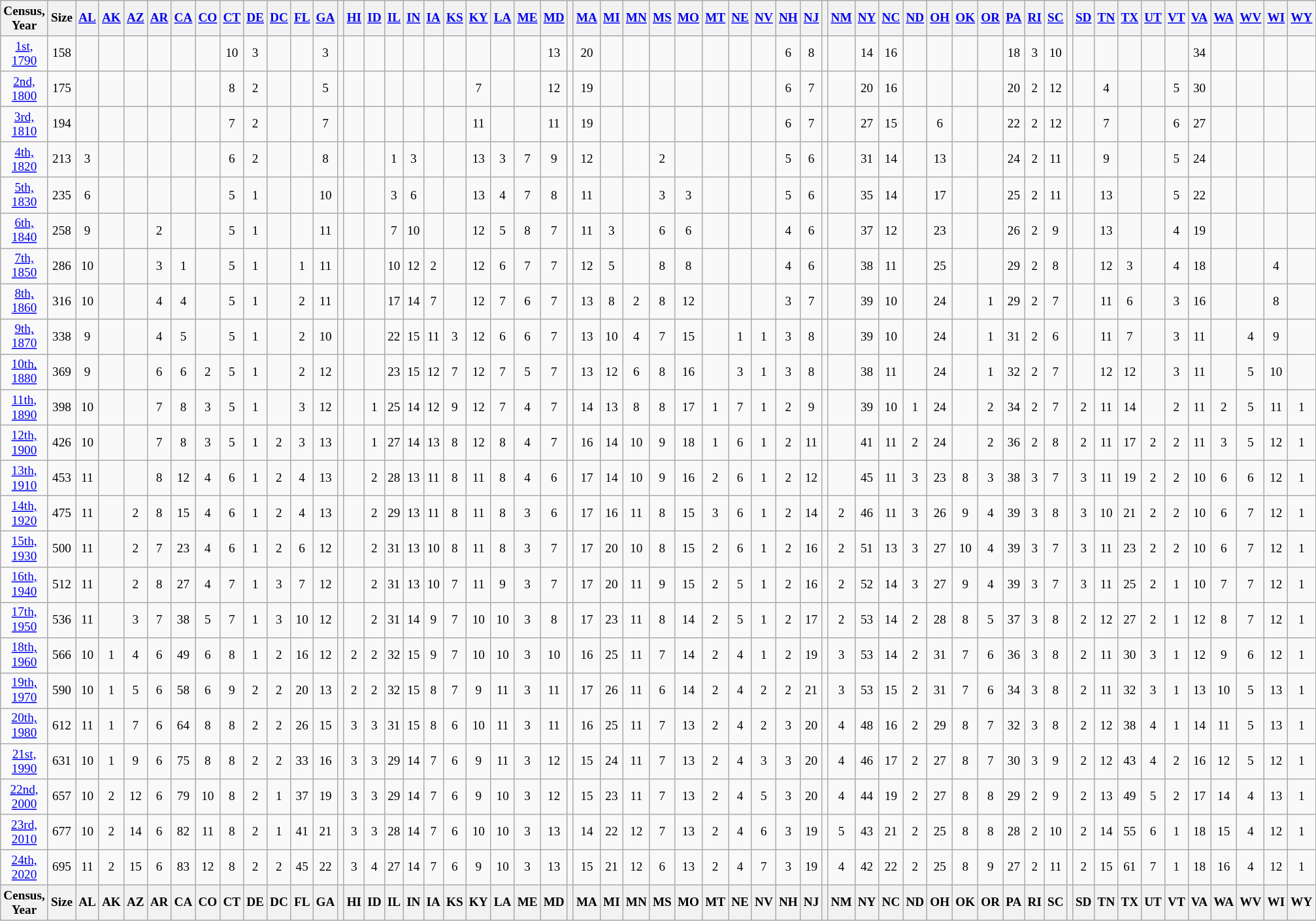<table class="wikitable nowraplinks" style="text-align:center; font-size:80%">
<tr>
<th>Census, Year</th>
<th>Size</th>
<th><a href='#'>AL</a></th>
<th><a href='#'>AK</a></th>
<th><a href='#'>AZ</a></th>
<th><a href='#'>AR</a></th>
<th><a href='#'>CA</a></th>
<th><a href='#'>CO</a></th>
<th><a href='#'>CT</a></th>
<th><a href='#'>DE</a></th>
<th><a href='#'>DC</a></th>
<th><a href='#'>FL</a></th>
<th><a href='#'>GA</a></th>
<th></th>
<th><a href='#'>HI</a></th>
<th><a href='#'>ID</a></th>
<th><a href='#'>IL</a></th>
<th><a href='#'>IN</a></th>
<th><a href='#'>IA</a></th>
<th><a href='#'>KS</a></th>
<th><a href='#'>KY</a></th>
<th><a href='#'>LA</a></th>
<th><a href='#'>ME</a></th>
<th><a href='#'>MD</a></th>
<th></th>
<th><a href='#'>MA</a></th>
<th><a href='#'>MI</a></th>
<th><a href='#'>MN</a></th>
<th><a href='#'>MS</a></th>
<th><a href='#'>MO</a></th>
<th><a href='#'>MT</a></th>
<th><a href='#'>NE</a></th>
<th><a href='#'>NV</a></th>
<th><a href='#'>NH</a></th>
<th><a href='#'>NJ</a></th>
<th></th>
<th><a href='#'>NM</a></th>
<th><a href='#'>NY</a></th>
<th><a href='#'>NC</a></th>
<th><a href='#'>ND</a></th>
<th><a href='#'>OH</a></th>
<th><a href='#'>OK</a></th>
<th><a href='#'>OR</a></th>
<th><a href='#'>PA</a></th>
<th><a href='#'>RI</a></th>
<th><a href='#'>SC</a></th>
<th></th>
<th><a href='#'>SD</a></th>
<th><a href='#'>TN</a></th>
<th><a href='#'>TX</a></th>
<th><a href='#'>UT</a></th>
<th><a href='#'>VT</a></th>
<th><a href='#'>VA</a></th>
<th><a href='#'>WA</a></th>
<th><a href='#'>WV</a></th>
<th><a href='#'>WI</a></th>
<th><a href='#'>WY</a></th>
</tr>
<tr>
<td><a href='#'>1st, 1790</a></td>
<td>158</td>
<td></td>
<td></td>
<td></td>
<td></td>
<td></td>
<td></td>
<td>10</td>
<td>3</td>
<td></td>
<td></td>
<td>3</td>
<td></td>
<td></td>
<td></td>
<td></td>
<td></td>
<td></td>
<td></td>
<td></td>
<td></td>
<td></td>
<td>13</td>
<td></td>
<td>20</td>
<td></td>
<td></td>
<td></td>
<td></td>
<td></td>
<td></td>
<td></td>
<td>6</td>
<td>8</td>
<td></td>
<td></td>
<td>14</td>
<td>16</td>
<td></td>
<td></td>
<td></td>
<td></td>
<td>18</td>
<td>3</td>
<td>10</td>
<td></td>
<td></td>
<td></td>
<td></td>
<td></td>
<td></td>
<td>34</td>
<td></td>
<td></td>
<td></td>
<td></td>
</tr>
<tr>
<td><a href='#'>2nd, 1800</a></td>
<td>175</td>
<td></td>
<td></td>
<td></td>
<td></td>
<td></td>
<td></td>
<td>8</td>
<td>2</td>
<td></td>
<td></td>
<td>5</td>
<td></td>
<td></td>
<td></td>
<td></td>
<td></td>
<td></td>
<td></td>
<td>7</td>
<td></td>
<td></td>
<td>12</td>
<td></td>
<td>19</td>
<td></td>
<td></td>
<td></td>
<td></td>
<td></td>
<td></td>
<td></td>
<td>6</td>
<td>7</td>
<td></td>
<td></td>
<td>20</td>
<td>16</td>
<td></td>
<td></td>
<td></td>
<td></td>
<td>20</td>
<td>2</td>
<td>12</td>
<td></td>
<td></td>
<td>4</td>
<td></td>
<td></td>
<td>5</td>
<td>30</td>
<td></td>
<td></td>
<td></td>
<td></td>
</tr>
<tr>
<td><a href='#'>3rd, 1810</a></td>
<td>194</td>
<td></td>
<td></td>
<td></td>
<td></td>
<td></td>
<td></td>
<td>7</td>
<td>2</td>
<td></td>
<td></td>
<td>7</td>
<td></td>
<td></td>
<td></td>
<td></td>
<td></td>
<td></td>
<td></td>
<td>11</td>
<td></td>
<td></td>
<td>11</td>
<td></td>
<td>19</td>
<td></td>
<td></td>
<td></td>
<td></td>
<td></td>
<td></td>
<td></td>
<td>6</td>
<td>7</td>
<td></td>
<td></td>
<td>27</td>
<td>15</td>
<td></td>
<td>6</td>
<td></td>
<td></td>
<td>22</td>
<td>2</td>
<td>12</td>
<td></td>
<td></td>
<td>7</td>
<td></td>
<td></td>
<td>6</td>
<td>27</td>
<td></td>
<td></td>
<td></td>
<td></td>
</tr>
<tr>
<td><a href='#'>4th, 1820</a></td>
<td>213</td>
<td>3</td>
<td></td>
<td></td>
<td></td>
<td></td>
<td></td>
<td>6</td>
<td>2</td>
<td></td>
<td></td>
<td>8</td>
<td></td>
<td></td>
<td></td>
<td>1</td>
<td>3</td>
<td></td>
<td></td>
<td>13</td>
<td>3</td>
<td>7</td>
<td>9</td>
<td></td>
<td>12</td>
<td></td>
<td></td>
<td>2</td>
<td></td>
<td></td>
<td></td>
<td></td>
<td>5</td>
<td>6</td>
<td></td>
<td></td>
<td>31</td>
<td>14</td>
<td></td>
<td>13</td>
<td></td>
<td></td>
<td>24</td>
<td>2</td>
<td>11</td>
<td></td>
<td></td>
<td>9</td>
<td></td>
<td></td>
<td>5</td>
<td>24</td>
<td></td>
<td></td>
<td></td>
<td></td>
</tr>
<tr>
<td><a href='#'>5th, 1830</a></td>
<td>235</td>
<td>6</td>
<td></td>
<td></td>
<td></td>
<td></td>
<td></td>
<td>5</td>
<td>1</td>
<td></td>
<td></td>
<td>10</td>
<td></td>
<td></td>
<td></td>
<td>3</td>
<td>6</td>
<td></td>
<td></td>
<td>13</td>
<td>4</td>
<td>7</td>
<td>8</td>
<td></td>
<td>11</td>
<td></td>
<td></td>
<td>3</td>
<td>3</td>
<td></td>
<td></td>
<td></td>
<td>5</td>
<td>6</td>
<td></td>
<td></td>
<td>35</td>
<td>14</td>
<td></td>
<td>17</td>
<td></td>
<td></td>
<td>25</td>
<td>2</td>
<td>11</td>
<td></td>
<td></td>
<td>13</td>
<td></td>
<td></td>
<td>5</td>
<td>22</td>
<td></td>
<td></td>
<td></td>
<td></td>
</tr>
<tr>
<td><a href='#'>6th, 1840</a></td>
<td>258</td>
<td>9</td>
<td></td>
<td></td>
<td>2</td>
<td></td>
<td></td>
<td>5</td>
<td>1</td>
<td></td>
<td></td>
<td>11</td>
<td></td>
<td></td>
<td></td>
<td>7</td>
<td>10</td>
<td></td>
<td></td>
<td>12</td>
<td>5</td>
<td>8</td>
<td>7</td>
<td></td>
<td>11</td>
<td>3</td>
<td></td>
<td>6</td>
<td>6</td>
<td></td>
<td></td>
<td></td>
<td>4</td>
<td>6</td>
<td></td>
<td></td>
<td>37</td>
<td>12</td>
<td></td>
<td>23</td>
<td></td>
<td></td>
<td>26</td>
<td>2</td>
<td>9</td>
<td></td>
<td></td>
<td>13</td>
<td></td>
<td></td>
<td>4</td>
<td>19</td>
<td></td>
<td></td>
<td></td>
<td></td>
</tr>
<tr>
<td><a href='#'>7th, 1850</a></td>
<td>286</td>
<td>10</td>
<td></td>
<td></td>
<td>3</td>
<td>1</td>
<td></td>
<td>5</td>
<td>1</td>
<td></td>
<td>1</td>
<td>11</td>
<td></td>
<td></td>
<td></td>
<td>10</td>
<td>12</td>
<td>2</td>
<td></td>
<td>12</td>
<td>6</td>
<td>7</td>
<td>7</td>
<td></td>
<td>12</td>
<td>5</td>
<td></td>
<td>8</td>
<td>8</td>
<td></td>
<td></td>
<td></td>
<td>4</td>
<td>6</td>
<td></td>
<td></td>
<td>38</td>
<td>11</td>
<td></td>
<td>25</td>
<td></td>
<td></td>
<td>29</td>
<td>2</td>
<td>8</td>
<td></td>
<td></td>
<td>12</td>
<td>3</td>
<td></td>
<td>4</td>
<td>18</td>
<td></td>
<td></td>
<td>4</td>
<td></td>
</tr>
<tr>
<td><a href='#'>8th, 1860</a></td>
<td>316</td>
<td>10</td>
<td></td>
<td></td>
<td>4</td>
<td>4</td>
<td></td>
<td>5</td>
<td>1</td>
<td></td>
<td>2</td>
<td>11</td>
<td></td>
<td></td>
<td></td>
<td>17</td>
<td>14</td>
<td>7</td>
<td></td>
<td>12</td>
<td>7</td>
<td>6</td>
<td>7</td>
<td></td>
<td>13</td>
<td>8</td>
<td>2</td>
<td>8</td>
<td>12</td>
<td></td>
<td></td>
<td></td>
<td>3</td>
<td>7</td>
<td></td>
<td></td>
<td>39</td>
<td>10</td>
<td></td>
<td>24</td>
<td></td>
<td>1</td>
<td>29</td>
<td>2</td>
<td>7</td>
<td></td>
<td></td>
<td>11</td>
<td>6</td>
<td></td>
<td>3</td>
<td>16</td>
<td></td>
<td></td>
<td>8</td>
<td></td>
</tr>
<tr>
<td><a href='#'>9th, 1870</a></td>
<td>338</td>
<td>9</td>
<td></td>
<td></td>
<td>4</td>
<td>5</td>
<td></td>
<td>5</td>
<td>1</td>
<td></td>
<td>2</td>
<td>10</td>
<td></td>
<td></td>
<td></td>
<td>22</td>
<td>15</td>
<td>11</td>
<td>3</td>
<td>12</td>
<td>6</td>
<td>6</td>
<td>7</td>
<td></td>
<td>13</td>
<td>10</td>
<td>4</td>
<td>7</td>
<td>15</td>
<td></td>
<td>1</td>
<td>1</td>
<td>3</td>
<td>8</td>
<td></td>
<td></td>
<td>39</td>
<td>10</td>
<td></td>
<td>24</td>
<td></td>
<td>1</td>
<td>31</td>
<td>2</td>
<td>6</td>
<td></td>
<td></td>
<td>11</td>
<td>7</td>
<td></td>
<td>3</td>
<td>11</td>
<td></td>
<td>4</td>
<td>9</td>
<td></td>
</tr>
<tr>
<td><a href='#'>10th, 1880</a></td>
<td>369</td>
<td>9</td>
<td></td>
<td></td>
<td>6</td>
<td>6</td>
<td>2</td>
<td>5</td>
<td>1</td>
<td></td>
<td>2</td>
<td>12</td>
<td></td>
<td></td>
<td></td>
<td>23</td>
<td>15</td>
<td>12</td>
<td>7</td>
<td>12</td>
<td>7</td>
<td>5</td>
<td>7</td>
<td></td>
<td>13</td>
<td>12</td>
<td>6</td>
<td>8</td>
<td>16</td>
<td></td>
<td>3</td>
<td>1</td>
<td>3</td>
<td>8</td>
<td></td>
<td></td>
<td>38</td>
<td>11</td>
<td></td>
<td>24</td>
<td></td>
<td>1</td>
<td>32</td>
<td>2</td>
<td>7</td>
<td></td>
<td></td>
<td>12</td>
<td>12</td>
<td></td>
<td>3</td>
<td>11</td>
<td></td>
<td>5</td>
<td>10</td>
<td></td>
</tr>
<tr>
<td><a href='#'>11th, 1890</a></td>
<td>398</td>
<td>10</td>
<td></td>
<td></td>
<td>7</td>
<td>8</td>
<td>3</td>
<td>5</td>
<td>1</td>
<td></td>
<td>3</td>
<td>12</td>
<td></td>
<td></td>
<td>1</td>
<td>25</td>
<td>14</td>
<td>12</td>
<td>9</td>
<td>12</td>
<td>7</td>
<td>4</td>
<td>7</td>
<td></td>
<td>14</td>
<td>13</td>
<td>8</td>
<td>8</td>
<td>17</td>
<td>1</td>
<td>7</td>
<td>1</td>
<td>2</td>
<td>9</td>
<td></td>
<td></td>
<td>39</td>
<td>10</td>
<td>1</td>
<td>24</td>
<td></td>
<td>2</td>
<td>34</td>
<td>2</td>
<td>7</td>
<td></td>
<td>2</td>
<td>11</td>
<td>14</td>
<td></td>
<td>2</td>
<td>11</td>
<td>2</td>
<td>5</td>
<td>11</td>
<td>1</td>
</tr>
<tr>
<td><a href='#'>12th, 1900</a></td>
<td>426</td>
<td>10</td>
<td></td>
<td></td>
<td>7</td>
<td>8</td>
<td>3</td>
<td>5</td>
<td>1</td>
<td>2</td>
<td>3</td>
<td>13</td>
<td></td>
<td></td>
<td>1</td>
<td>27</td>
<td>14</td>
<td>13</td>
<td>8</td>
<td>12</td>
<td>8</td>
<td>4</td>
<td>7</td>
<td></td>
<td>16</td>
<td>14</td>
<td>10</td>
<td>9</td>
<td>18</td>
<td>1</td>
<td>6</td>
<td>1</td>
<td>2</td>
<td>11</td>
<td></td>
<td></td>
<td>41</td>
<td>11</td>
<td>2</td>
<td>24</td>
<td></td>
<td>2</td>
<td>36</td>
<td>2</td>
<td>8</td>
<td></td>
<td>2</td>
<td>11</td>
<td>17</td>
<td>2</td>
<td>2</td>
<td>11</td>
<td>3</td>
<td>5</td>
<td>12</td>
<td>1</td>
</tr>
<tr>
<td><a href='#'>13th, 1910</a></td>
<td>453</td>
<td>11</td>
<td></td>
<td></td>
<td>8</td>
<td>12</td>
<td>4</td>
<td>6</td>
<td>1</td>
<td>2</td>
<td>4</td>
<td>13</td>
<td></td>
<td></td>
<td>2</td>
<td>28</td>
<td>13</td>
<td>11</td>
<td>8</td>
<td>11</td>
<td>8</td>
<td>4</td>
<td>6</td>
<td></td>
<td>17</td>
<td>14</td>
<td>10</td>
<td>9</td>
<td>16</td>
<td>2</td>
<td>6</td>
<td>1</td>
<td>2</td>
<td>12</td>
<td></td>
<td></td>
<td>45</td>
<td>11</td>
<td>3</td>
<td>23</td>
<td>8</td>
<td>3</td>
<td>38</td>
<td>3</td>
<td>7</td>
<td></td>
<td>3</td>
<td>11</td>
<td>19</td>
<td>2</td>
<td>2</td>
<td>10</td>
<td>6</td>
<td>6</td>
<td>12</td>
<td>1</td>
</tr>
<tr>
<td><a href='#'>14th, 1920</a></td>
<td>475</td>
<td>11</td>
<td></td>
<td>2</td>
<td>8</td>
<td>15</td>
<td>4</td>
<td>6</td>
<td>1</td>
<td>2</td>
<td>4</td>
<td>13</td>
<td></td>
<td></td>
<td>2</td>
<td>29</td>
<td>13</td>
<td>11</td>
<td>8</td>
<td>11</td>
<td>8</td>
<td>3</td>
<td>6</td>
<td></td>
<td>17</td>
<td>16</td>
<td>11</td>
<td>8</td>
<td>15</td>
<td>3</td>
<td>6</td>
<td>1</td>
<td>2</td>
<td>14</td>
<td></td>
<td>2</td>
<td>46</td>
<td>11</td>
<td>3</td>
<td>26</td>
<td>9</td>
<td>4</td>
<td>39</td>
<td>3</td>
<td>8</td>
<td></td>
<td>3</td>
<td>10</td>
<td>21</td>
<td>2</td>
<td>2</td>
<td>10</td>
<td>6</td>
<td>7</td>
<td>12</td>
<td>1</td>
</tr>
<tr>
<td><a href='#'>15th, 1930</a></td>
<td>500</td>
<td>11</td>
<td></td>
<td>2</td>
<td>7</td>
<td>23</td>
<td>4</td>
<td>6</td>
<td>1</td>
<td>2</td>
<td>6</td>
<td>12</td>
<td></td>
<td></td>
<td>2</td>
<td>31</td>
<td>13</td>
<td>10</td>
<td>8</td>
<td>11</td>
<td>8</td>
<td>3</td>
<td>7</td>
<td></td>
<td>17</td>
<td>20</td>
<td>10</td>
<td>8</td>
<td>15</td>
<td>2</td>
<td>6</td>
<td>1</td>
<td>2</td>
<td>16</td>
<td></td>
<td>2</td>
<td>51</td>
<td>13</td>
<td>3</td>
<td>27</td>
<td>10</td>
<td>4</td>
<td>39</td>
<td>3</td>
<td>7</td>
<td></td>
<td>3</td>
<td>11</td>
<td>23</td>
<td>2</td>
<td>2</td>
<td>10</td>
<td>6</td>
<td>7</td>
<td>12</td>
<td>1</td>
</tr>
<tr>
<td><a href='#'>16th, 1940</a></td>
<td>512</td>
<td>11</td>
<td></td>
<td>2</td>
<td>8</td>
<td>27</td>
<td>4</td>
<td>7</td>
<td>1</td>
<td>3</td>
<td>7</td>
<td>12</td>
<td></td>
<td></td>
<td>2</td>
<td>31</td>
<td>13</td>
<td>10</td>
<td>7</td>
<td>11</td>
<td>9</td>
<td>3</td>
<td>7</td>
<td></td>
<td>17</td>
<td>20</td>
<td>11</td>
<td>9</td>
<td>15</td>
<td>2</td>
<td>5</td>
<td>1</td>
<td>2</td>
<td>16</td>
<td></td>
<td>2</td>
<td>52</td>
<td>14</td>
<td>3</td>
<td>27</td>
<td>9</td>
<td>4</td>
<td>39</td>
<td>3</td>
<td>7</td>
<td></td>
<td>3</td>
<td>11</td>
<td>25</td>
<td>2</td>
<td>1</td>
<td>10</td>
<td>7</td>
<td>7</td>
<td>12</td>
<td>1</td>
</tr>
<tr>
<td><a href='#'>17th, 1950</a></td>
<td>536</td>
<td>11</td>
<td></td>
<td>3</td>
<td>7</td>
<td>38</td>
<td>5</td>
<td>7</td>
<td>1</td>
<td>3</td>
<td>10</td>
<td>12</td>
<td></td>
<td></td>
<td>2</td>
<td>31</td>
<td>14</td>
<td>9</td>
<td>7</td>
<td>10</td>
<td>10</td>
<td>3</td>
<td>8</td>
<td></td>
<td>17</td>
<td>23</td>
<td>11</td>
<td>8</td>
<td>14</td>
<td>2</td>
<td>5</td>
<td>1</td>
<td>2</td>
<td>17</td>
<td></td>
<td>2</td>
<td>53</td>
<td>14</td>
<td>2</td>
<td>28</td>
<td>8</td>
<td>5</td>
<td>37</td>
<td>3</td>
<td>8</td>
<td></td>
<td>2</td>
<td>12</td>
<td>27</td>
<td>2</td>
<td>1</td>
<td>12</td>
<td>8</td>
<td>7</td>
<td>12</td>
<td>1</td>
</tr>
<tr>
<td><a href='#'>18th, 1960</a></td>
<td>566</td>
<td>10</td>
<td>1</td>
<td>4</td>
<td>6</td>
<td>49</td>
<td>6</td>
<td>8</td>
<td>1</td>
<td>2</td>
<td>16</td>
<td>12</td>
<td></td>
<td>2</td>
<td>2</td>
<td>32</td>
<td>15</td>
<td>9</td>
<td>7</td>
<td>10</td>
<td>10</td>
<td>3</td>
<td>10</td>
<td></td>
<td>16</td>
<td>25</td>
<td>11</td>
<td>7</td>
<td>14</td>
<td>2</td>
<td>4</td>
<td>1</td>
<td>2</td>
<td>19</td>
<td></td>
<td>3</td>
<td>53</td>
<td>14</td>
<td>2</td>
<td>31</td>
<td>7</td>
<td>6</td>
<td>36</td>
<td>3</td>
<td>8</td>
<td></td>
<td>2</td>
<td>11</td>
<td>30</td>
<td>3</td>
<td>1</td>
<td>12</td>
<td>9</td>
<td>6</td>
<td>12</td>
<td>1</td>
</tr>
<tr>
<td><a href='#'>19th, 1970</a></td>
<td>590</td>
<td>10</td>
<td>1</td>
<td>5</td>
<td>6</td>
<td>58</td>
<td>6</td>
<td>9</td>
<td>2</td>
<td>2</td>
<td>20</td>
<td>13</td>
<td></td>
<td>2</td>
<td>2</td>
<td>32</td>
<td>15</td>
<td>8</td>
<td>7</td>
<td>9</td>
<td>11</td>
<td>3</td>
<td>11</td>
<td></td>
<td>17</td>
<td>26</td>
<td>11</td>
<td>6</td>
<td>14</td>
<td>2</td>
<td>4</td>
<td>2</td>
<td>2</td>
<td>21</td>
<td></td>
<td>3</td>
<td>53</td>
<td>15</td>
<td>2</td>
<td>31</td>
<td>7</td>
<td>6</td>
<td>34</td>
<td>3</td>
<td>8</td>
<td></td>
<td>2</td>
<td>11</td>
<td>32</td>
<td>3</td>
<td>1</td>
<td>13</td>
<td>10</td>
<td>5</td>
<td>13</td>
<td>1</td>
</tr>
<tr>
<td><a href='#'>20th, 1980</a></td>
<td>612</td>
<td>11</td>
<td>1</td>
<td>7</td>
<td>6</td>
<td>64</td>
<td>8</td>
<td>8</td>
<td>2</td>
<td>2</td>
<td>26</td>
<td>15</td>
<td></td>
<td>3</td>
<td>3</td>
<td>31</td>
<td>15</td>
<td>8</td>
<td>6</td>
<td>10</td>
<td>11</td>
<td>3</td>
<td>11</td>
<td></td>
<td>16</td>
<td>25</td>
<td>11</td>
<td>7</td>
<td>13</td>
<td>2</td>
<td>4</td>
<td>2</td>
<td>3</td>
<td>20</td>
<td></td>
<td>4</td>
<td>48</td>
<td>16</td>
<td>2</td>
<td>29</td>
<td>8</td>
<td>7</td>
<td>32</td>
<td>3</td>
<td>8</td>
<td></td>
<td>2</td>
<td>12</td>
<td>38</td>
<td>4</td>
<td>1</td>
<td>14</td>
<td>11</td>
<td>5</td>
<td>13</td>
<td>1</td>
</tr>
<tr>
<td><a href='#'>21st, 1990</a></td>
<td>631</td>
<td>10</td>
<td>1</td>
<td>9</td>
<td>6</td>
<td>75</td>
<td>8</td>
<td>8</td>
<td>2</td>
<td>2</td>
<td>33</td>
<td>16</td>
<td></td>
<td>3</td>
<td>3</td>
<td>29</td>
<td>14</td>
<td>7</td>
<td>6</td>
<td>9</td>
<td>11</td>
<td>3</td>
<td>12</td>
<td></td>
<td>15</td>
<td>24</td>
<td>11</td>
<td>7</td>
<td>13</td>
<td>2</td>
<td>4</td>
<td>3</td>
<td>3</td>
<td>20</td>
<td></td>
<td>4</td>
<td>46</td>
<td>17</td>
<td>2</td>
<td>27</td>
<td>8</td>
<td>7</td>
<td>30</td>
<td>3</td>
<td>9</td>
<td></td>
<td>2</td>
<td>12</td>
<td>43</td>
<td>4</td>
<td>2</td>
<td>16</td>
<td>12</td>
<td>5</td>
<td>12</td>
<td>1</td>
</tr>
<tr>
<td><a href='#'>22nd, 2000</a></td>
<td>657</td>
<td>10</td>
<td>2</td>
<td>12</td>
<td>6</td>
<td>79</td>
<td>10</td>
<td>8</td>
<td>2</td>
<td>1</td>
<td>37</td>
<td>19</td>
<td></td>
<td>3</td>
<td>3</td>
<td>29</td>
<td>14</td>
<td>7</td>
<td>6</td>
<td>9</td>
<td>10</td>
<td>3</td>
<td>12</td>
<td></td>
<td>15</td>
<td>23</td>
<td>11</td>
<td>7</td>
<td>13</td>
<td>2</td>
<td>4</td>
<td>5</td>
<td>3</td>
<td>20</td>
<td></td>
<td>4</td>
<td>44</td>
<td>19</td>
<td>2</td>
<td>27</td>
<td>8</td>
<td>8</td>
<td>29</td>
<td>2</td>
<td>9</td>
<td></td>
<td>2</td>
<td>13</td>
<td>49</td>
<td>5</td>
<td>2</td>
<td>17</td>
<td>14</td>
<td>4</td>
<td>13</td>
<td>1</td>
</tr>
<tr>
<td><a href='#'>23rd, 2010</a></td>
<td>677</td>
<td>10</td>
<td>2</td>
<td>14</td>
<td>6</td>
<td>82</td>
<td>11</td>
<td>8</td>
<td>2</td>
<td>1</td>
<td>41</td>
<td>21</td>
<td></td>
<td>3</td>
<td>3</td>
<td>28</td>
<td>14</td>
<td>7</td>
<td>6</td>
<td>10</td>
<td>10</td>
<td>3</td>
<td>13</td>
<td></td>
<td>14</td>
<td>22</td>
<td>12</td>
<td>7</td>
<td>13</td>
<td>2</td>
<td>4</td>
<td>6</td>
<td>3</td>
<td>19</td>
<td></td>
<td>5</td>
<td>43</td>
<td>21</td>
<td>2</td>
<td>25</td>
<td>8</td>
<td>8</td>
<td>28</td>
<td>2</td>
<td>10</td>
<td></td>
<td>2</td>
<td>14</td>
<td>55</td>
<td>6</td>
<td>1</td>
<td>18</td>
<td>15</td>
<td>4</td>
<td>12</td>
<td>1</td>
</tr>
<tr>
<td><a href='#'>24th, 2020</a></td>
<td>695</td>
<td>11</td>
<td>2</td>
<td>15</td>
<td>6</td>
<td>83</td>
<td>12</td>
<td>8</td>
<td>2</td>
<td>2</td>
<td>45</td>
<td>22</td>
<td></td>
<td>3</td>
<td>4</td>
<td>27</td>
<td>14</td>
<td>7</td>
<td>6</td>
<td>9</td>
<td>10</td>
<td>3</td>
<td>13</td>
<td></td>
<td>15</td>
<td>21</td>
<td>12</td>
<td>6</td>
<td>13</td>
<td>2</td>
<td>4</td>
<td>7</td>
<td>3</td>
<td>19</td>
<td></td>
<td>4</td>
<td>42</td>
<td>22</td>
<td>2</td>
<td>25</td>
<td>8</td>
<td>9</td>
<td>27</td>
<td>2</td>
<td>11</td>
<td></td>
<td>2</td>
<td>15</td>
<td>61</td>
<td>7</td>
<td>1</td>
<td>18</td>
<td>16</td>
<td>4</td>
<td>12</td>
<td>1</td>
</tr>
<tr>
<th>Census, Year</th>
<th>Size</th>
<th>AL</th>
<th>AK</th>
<th>AZ</th>
<th>AR</th>
<th>CA</th>
<th>CO</th>
<th>CT</th>
<th>DE</th>
<th>DC</th>
<th>FL</th>
<th>GA</th>
<th></th>
<th>HI</th>
<th>ID</th>
<th>IL</th>
<th>IN</th>
<th>IA</th>
<th>KS</th>
<th>KY</th>
<th>LA</th>
<th>ME</th>
<th>MD</th>
<th></th>
<th>MA</th>
<th>MI</th>
<th>MN</th>
<th>MS</th>
<th>MO</th>
<th>MT</th>
<th>NE</th>
<th>NV</th>
<th>NH</th>
<th>NJ</th>
<th></th>
<th>NM</th>
<th>NY</th>
<th>NC</th>
<th>ND</th>
<th>OH</th>
<th>OK</th>
<th>OR</th>
<th>PA</th>
<th>RI</th>
<th>SC</th>
<th></th>
<th>SD</th>
<th>TN</th>
<th>TX</th>
<th>UT</th>
<th>VT</th>
<th>VA</th>
<th>WA</th>
<th>WV</th>
<th>WI</th>
<th>WY</th>
</tr>
</table>
